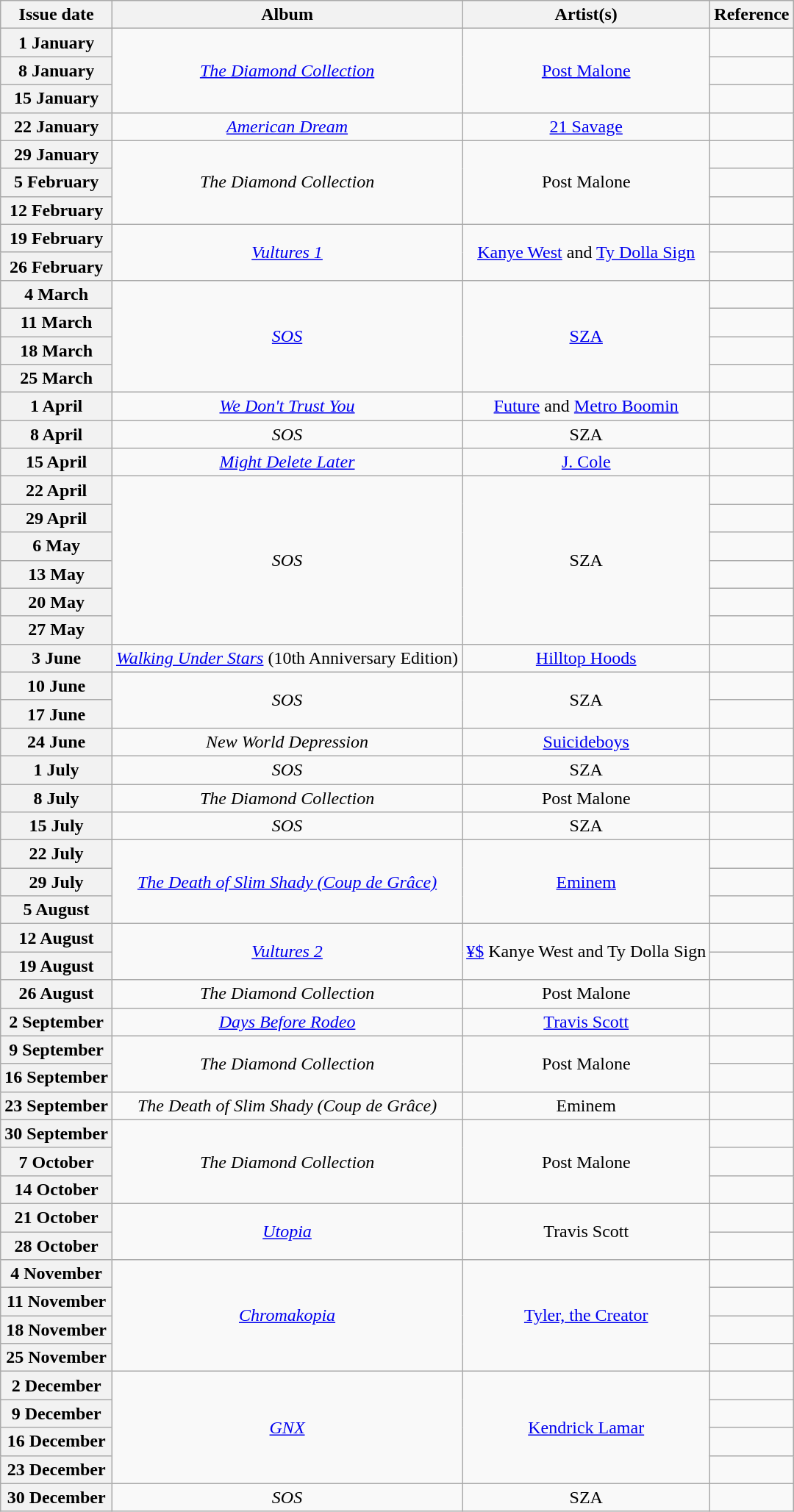<table class="wikitable plainrowheaders">
<tr>
<th scope="col">Issue date</th>
<th scope="col">Album</th>
<th scope="col">Artist(s)</th>
<th scope="col">Reference</th>
</tr>
<tr>
<th scope="row">1 January</th>
<td align=center rowspan=3><em><a href='#'>The Diamond Collection</a></em></td>
<td align=center rowspan=3><a href='#'>Post Malone</a></td>
<td align="center"></td>
</tr>
<tr>
<th scope="row">8 January</th>
<td align="center"></td>
</tr>
<tr>
<th scope="row">15 January</th>
<td align="center"></td>
</tr>
<tr>
<th scope="row">22 January</th>
<td align=center><em><a href='#'>American Dream</a></em></td>
<td align=center><a href='#'>21 Savage</a></td>
<td align="center"></td>
</tr>
<tr>
<th scope="row">29 January</th>
<td align=center rowspan=3><em>The Diamond Collection</em></td>
<td align=center rowspan=3>Post Malone</td>
<td align="center"></td>
</tr>
<tr>
<th scope="row">5 February</th>
<td align="center"></td>
</tr>
<tr>
<th scope="row">12 February</th>
<td align="center"></td>
</tr>
<tr>
<th scope="row">19 February</th>
<td align=center rowspan=2><em><a href='#'>Vultures 1</a></em></td>
<td align=center rowspan=2><a href='#'>Kanye West</a> and <a href='#'>Ty Dolla Sign</a></td>
<td align="center"></td>
</tr>
<tr>
<th scope="row">26 February</th>
<td align="center"></td>
</tr>
<tr>
<th scope="row">4 March</th>
<td align=center rowspan=4><em><a href='#'>SOS</a></em></td>
<td align=center rowspan=4><a href='#'>SZA</a></td>
<td align="center"></td>
</tr>
<tr>
<th scope="row">11 March</th>
<td align="center"></td>
</tr>
<tr>
<th scope="row">18 March</th>
<td align="center"></td>
</tr>
<tr>
<th scope="row">25 March</th>
<td align="center"></td>
</tr>
<tr>
<th scope="row">1 April</th>
<td align=center><em><a href='#'>We Don't Trust You</a></em></td>
<td align=center><a href='#'>Future</a> and <a href='#'>Metro Boomin</a></td>
<td align="center"></td>
</tr>
<tr>
<th scope="row">8 April</th>
<td align=center><em>SOS</em></td>
<td align=center>SZA</td>
<td align="center"></td>
</tr>
<tr>
<th scope="row">15 April</th>
<td align=center><em><a href='#'>Might Delete Later</a></em></td>
<td align=center><a href='#'>J. Cole</a></td>
<td align="center"></td>
</tr>
<tr>
<th scope="row">22 April</th>
<td align=center rowspan=6><em>SOS</em></td>
<td align=center rowspan=6>SZA</td>
<td align="center"></td>
</tr>
<tr>
<th scope="row">29 April</th>
<td align="center"></td>
</tr>
<tr>
<th scope="row">6 May</th>
<td align="center"></td>
</tr>
<tr>
<th scope="row">13 May</th>
<td align="center"></td>
</tr>
<tr>
<th scope="row">20 May</th>
<td align="center"></td>
</tr>
<tr>
<th scope="row">27 May</th>
<td align="center"></td>
</tr>
<tr>
<th scope="row">3 June</th>
<td align=center><em><a href='#'>Walking Under Stars</a></em> (10th Anniversary Edition)</td>
<td align=center><a href='#'>Hilltop Hoods</a></td>
<td align="center"></td>
</tr>
<tr>
<th scope="row">10 June</th>
<td align=center rowspan=2><em>SOS</em></td>
<td align=center rowspan=2>SZA</td>
<td align="center"></td>
</tr>
<tr>
<th scope="row">17 June</th>
<td align="center"></td>
</tr>
<tr>
<th scope="row">24 June</th>
<td align=center><em>New World Depression</em></td>
<td align=center><a href='#'>Suicideboys</a></td>
<td align="center"></td>
</tr>
<tr>
<th scope="row">1 July</th>
<td align=center><em>SOS</em></td>
<td align=center>SZA</td>
<td align="center"></td>
</tr>
<tr>
<th scope="row">8 July</th>
<td align=center><em>The Diamond Collection</em></td>
<td align=center>Post Malone</td>
<td align="center"></td>
</tr>
<tr>
<th scope="row">15 July</th>
<td align=center><em>SOS</em></td>
<td align=center>SZA</td>
<td align="center"></td>
</tr>
<tr>
<th scope="row">22 July</th>
<td align=center rowspan=3><em><a href='#'>The Death of Slim Shady (Coup de Grâce)</a></em></td>
<td align=center rowspan=3><a href='#'>Eminem</a></td>
<td align="center"></td>
</tr>
<tr>
<th scope="row">29 July</th>
<td align="center"></td>
</tr>
<tr>
<th scope="row">5 August</th>
<td align="center"></td>
</tr>
<tr>
<th scope="row">12 August</th>
<td align=center rowspan=2><em><a href='#'>Vultures 2</a></em></td>
<td align=center rowspan=2><a href='#'>¥$</a> Kanye West and Ty Dolla Sign</td>
<td align="center"></td>
</tr>
<tr>
<th scope="row">19 August</th>
<td align="center"></td>
</tr>
<tr>
<th scope="row">26 August</th>
<td align=center><em>The Diamond Collection</em></td>
<td align=center>Post Malone</td>
<td align="center"></td>
</tr>
<tr>
<th scope="row">2 September</th>
<td align=center><em><a href='#'>Days Before Rodeo</a></em></td>
<td align=center><a href='#'>Travis Scott</a></td>
<td align="center"></td>
</tr>
<tr>
<th scope="row">9 September</th>
<td align=center rowspan=2><em>The Diamond Collection</em></td>
<td align=center rowspan=2>Post Malone</td>
<td align="center"></td>
</tr>
<tr>
<th scope="row">16 September</th>
<td align="center"></td>
</tr>
<tr>
<th scope="row">23 September</th>
<td align=center><em>The Death of Slim Shady (Coup de Grâce)</em></td>
<td align=center>Eminem</td>
<td align="center"></td>
</tr>
<tr>
<th scope="row">30 September</th>
<td align=center rowspan=3><em>The Diamond Collection</em></td>
<td align=center rowspan=3>Post Malone</td>
<td align="center"></td>
</tr>
<tr>
<th scope="row">7 October</th>
<td align="center"></td>
</tr>
<tr>
<th scope="row">14 October</th>
<td align="center"></td>
</tr>
<tr>
<th scope="row">21 October</th>
<td align=center rowspan=2><em><a href='#'>Utopia</a></em></td>
<td align=center rowspan=2>Travis Scott</td>
<td align="center"></td>
</tr>
<tr>
<th scope="row">28 October</th>
<td align="center"></td>
</tr>
<tr>
<th scope="row">4 November</th>
<td align=center rowspan=4><em><a href='#'>Chromakopia</a></em></td>
<td align=center rowspan=4><a href='#'>Tyler, the Creator</a></td>
<td align="center"></td>
</tr>
<tr>
<th scope="row">11 November</th>
<td align="center"></td>
</tr>
<tr>
<th scope="row">18 November</th>
<td align="center"></td>
</tr>
<tr>
<th scope="row">25 November</th>
<td align="center"></td>
</tr>
<tr>
<th scope="row">2 December</th>
<td align=center rowspan=4><em><a href='#'>GNX</a></em></td>
<td align=center rowspan=4><a href='#'>Kendrick Lamar</a></td>
<td align="center"></td>
</tr>
<tr>
<th scope="row">9 December</th>
<td align="center"></td>
</tr>
<tr>
<th scope="row">16 December</th>
<td align="center"></td>
</tr>
<tr>
<th scope="row">23 December</th>
<td align="center"></td>
</tr>
<tr>
<th scope="row">30 December</th>
<td align=center><em>SOS</em></td>
<td align=center>SZA</td>
<td align="center"></td>
</tr>
</table>
